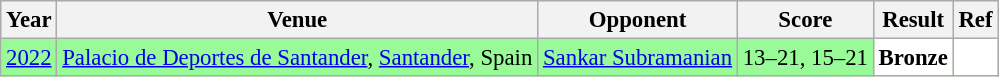<table class="sortable wikitable" style="font-size: 95%;">
<tr>
<th>Year</th>
<th>Venue</th>
<th>Opponent</th>
<th>Score</th>
<th>Result</th>
<th>Ref</th>
</tr>
<tr style="background:#98FB98">
<td align="center"><a href='#'>2022</a></td>
<td align="left"><a href='#'>Palacio de Deportes de Santander</a>, <a href='#'>Santander</a>, Spain</td>
<td align="left"> <a href='#'>Sankar Subramanian</a></td>
<td align="left">13–21, 15–21</td>
<td style="text-align:left; background:white"> <strong>Bronze</strong></td>
<td style="text-align:center; background:white"></td>
</tr>
</table>
